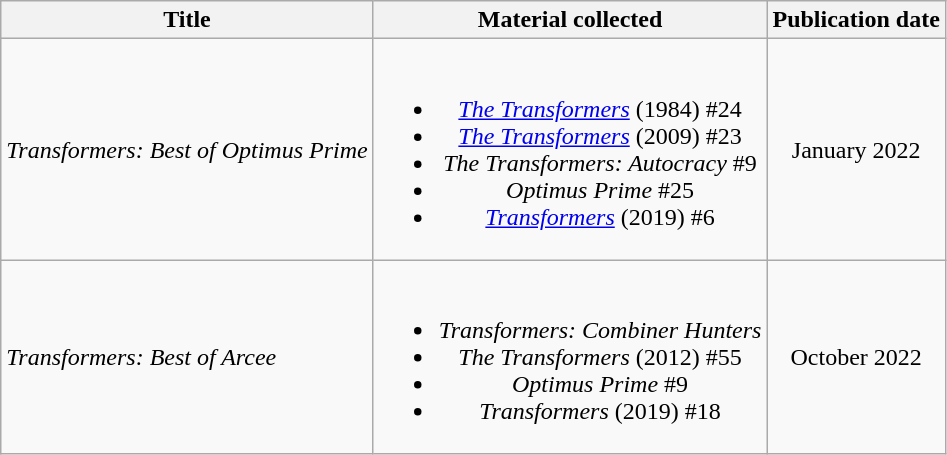<table class="wikitable" style="text-align: center;">
<tr>
<th>Title</th>
<th>Material collected</th>
<th>Publication date</th>
</tr>
<tr>
<td align="left"><em>Transformers: Best of Optimus Prime</em></td>
<td><br><ul><li><em><a href='#'>The Transformers</a></em> (1984) #24</li><li><em><a href='#'>The Transformers</a></em> (2009) #23</li><li><em>The Transformers: Autocracy</em> #9</li><li><em>Optimus Prime</em> #25</li><li><em><a href='#'>Transformers</a></em> (2019) #6</li></ul></td>
<td>January 2022</td>
</tr>
<tr>
<td align="left"><em>Transformers: Best of Arcee</em></td>
<td><br><ul><li><em>Transformers: Combiner Hunters</em></li><li><em>The Transformers</em> (2012) #55</li><li><em>Optimus</em> <em>Prime</em> #9</li><li><em>Transformers</em> (2019) #18</li></ul></td>
<td>October 2022</td>
</tr>
</table>
